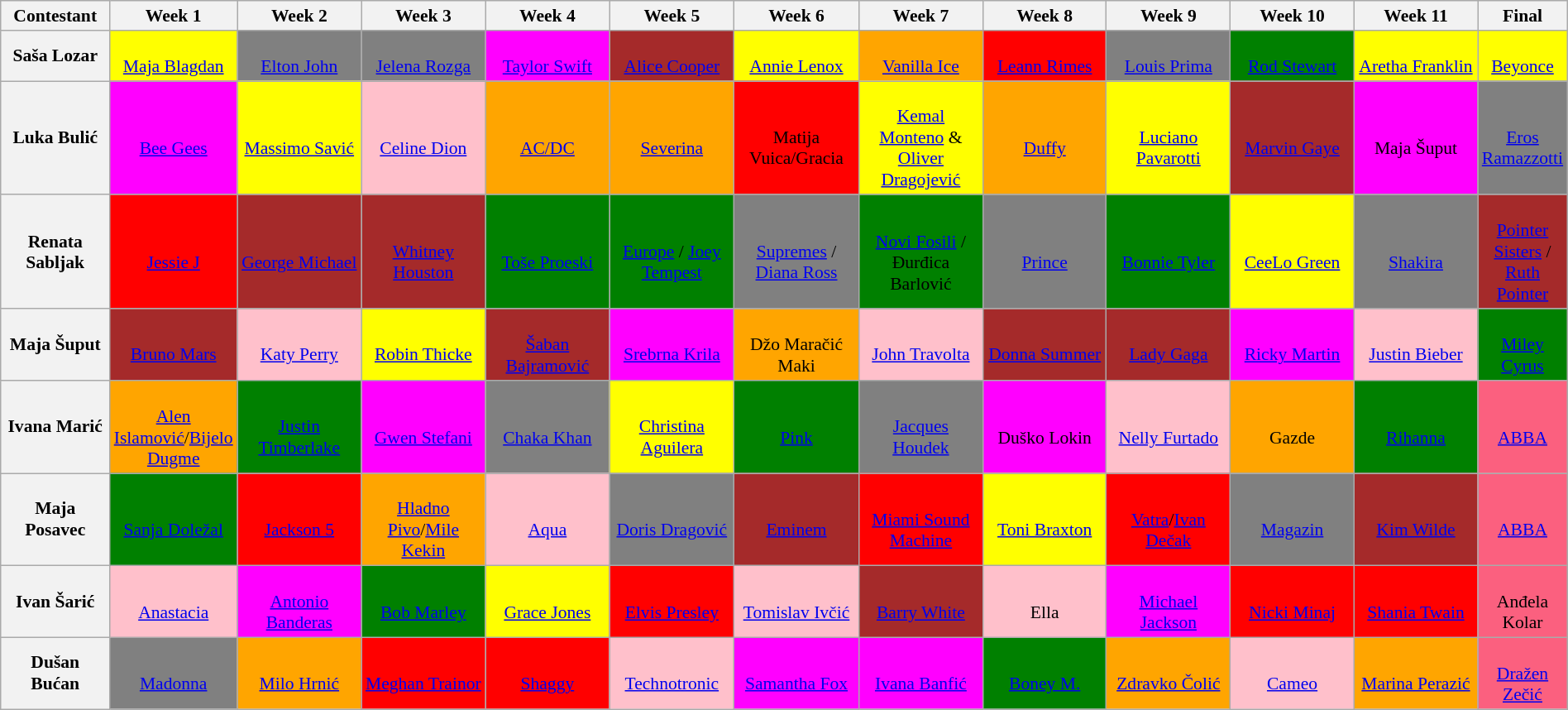<table class="wikitable" style="font-size:90%; width:100%; text-align:center; margin-left: auto; margin-right: auto">
<tr>
<th style="width: 7%;">Contestant</th>
<th style="width: 8%;">Week 1</th>
<th style="width: 8%;">Week 2</th>
<th style="width: 8%;">Week 3</th>
<th style="width: 8%;">Week 4</th>
<th style="width: 8%;">Week 5</th>
<th style="width: 8%;">Week 6</th>
<th style="width: 8%;">Week 7</th>
<th style="width: 8%;">Week 8</th>
<th style="width: 8%;">Week 9</th>
<th style="width: 8%;">Week 10</th>
<th style="width: 8%;">Week 11</th>
<th style="width: 8%;">Final</th>
</tr>
<tr>
<th>Saša Lozar</th>
<td style="background:yellow"><br><a href='#'>Maja Blagdan</a></td>
<td style="background:gray"><br><a href='#'>Elton John</a></td>
<td style="background:gray"><br><a href='#'>Jelena Rozga</a></td>
<td style="background:magenta"><br><a href='#'>Taylor Swift</a></td>
<td style="background:brown"><br><a href='#'>Alice Cooper</a></td>
<td style="background:yellow"><br><a href='#'>Annie Lenox</a></td>
<td style="background:orange"><br><a href='#'>Vanilla Ice</a></td>
<td style="background:red"><br><a href='#'>Leann Rimes</a></td>
<td style="background:gray"><br><a href='#'>Louis Prima</a></td>
<td style="background:green"><br><a href='#'>Rod Stewart</a></td>
<td style="background:yellow"><br><a href='#'>Aretha Franklin</a></td>
<td style="background:yellow"><br><a href='#'>Beyonce</a></td>
</tr>
<tr>
<th>Luka Bulić</th>
<td style="background:magenta"><br><a href='#'>Bee Gees</a></td>
<td style="background:yellow"><br><a href='#'>Massimo Savić</a></td>
<td style="background:pink"><br><a href='#'>Celine Dion</a></td>
<td style="background:orange"><br><a href='#'>AC/DC</a></td>
<td style="background:orange"><br><a href='#'>Severina</a></td>
<td style="background:red"><br>Matija Vuica/Gracia</td>
<td style="background:yellow"><br><a href='#'>Kemal Monteno</a> & <a href='#'>Oliver Dragojević</a></td>
<td style="background:orange"><br><a href='#'>Duffy</a></td>
<td style="background:yellow"><br><a href='#'>Luciano Pavarotti</a></td>
<td style="background:brown"><br><a href='#'>Marvin Gaye</a></td>
<td style="background:magenta"><br>Maja Šuput</td>
<td style="background:gray"><br><a href='#'>Eros Ramazzotti</a></td>
</tr>
<tr>
<th>Renata Sabljak</th>
<td style="background:red"><br><a href='#'>Jessie J</a></td>
<td style="background:brown"><br><a href='#'>George Michael</a></td>
<td style="background:brown"><br><a href='#'>Whitney Houston</a></td>
<td style="background:green"><br><a href='#'>Toše Proeski</a></td>
<td style="background:green"><br><a href='#'>Europe</a> / <a href='#'>Joey Tempest</a></td>
<td style="background:gray"><br><a href='#'>Supremes</a> / <a href='#'>Diana Ross</a></td>
<td style="background:green"><br><a href='#'>Novi Fosili</a> / Đurđica Barlović</td>
<td style="background:gray"><br><a href='#'>Prince</a></td>
<td style="background:green"><br><a href='#'>Bonnie Tyler</a></td>
<td style="background:yellow"><br><a href='#'>CeeLo Green</a></td>
<td style="background:gray"><br><a href='#'>Shakira</a></td>
<td style="background:brown"><br><a href='#'>Pointer Sisters</a> / <a href='#'>Ruth Pointer</a></td>
</tr>
<tr>
<th>Maja Šuput</th>
<td style="background:brown"><br><a href='#'>Bruno Mars</a></td>
<td style="background:pink"><br><a href='#'>Katy Perry</a></td>
<td style="background:yellow"><br><a href='#'>Robin Thicke</a></td>
<td style="background:brown"><br><a href='#'>Šaban Bajramović</a></td>
<td style="background:magenta"><br><a href='#'>Srebrna Krila</a></td>
<td style="background:orange"><br>Džo Maračić Maki</td>
<td style="background:pink"><br><a href='#'>John Travolta</a></td>
<td style="background:brown"><br><a href='#'>Donna Summer</a></td>
<td style="background:brown"><br><a href='#'>Lady Gaga</a></td>
<td style="background:magenta"><br><a href='#'>Ricky Martin</a></td>
<td style="background:pink"><br><a href='#'>Justin Bieber</a></td>
<td style="background:green"><br><a href='#'>Miley Cyrus</a></td>
</tr>
<tr>
<th>Ivana Marić</th>
<td style="background:orange"><br><a href='#'>Alen Islamović</a>/<a href='#'>Bijelo Dugme</a></td>
<td style="background:green"><br><a href='#'>Justin Timberlake</a></td>
<td style="background:magenta"><br><a href='#'>Gwen Stefani</a></td>
<td style="background:gray"><br><a href='#'>Chaka Khan</a></td>
<td style="background:yellow"><br><a href='#'>Christina Aguilera</a></td>
<td style="background:green"><br><a href='#'>Pink</a></td>
<td style="background:gray"><br><a href='#'>Jacques Houdek</a></td>
<td style="background:magenta"><br>Duško Lokin</td>
<td style="background:pink"><br><a href='#'>Nelly Furtado</a></td>
<td style="background:orange"><br>Gazde</td>
<td style="background:green"><br><a href='#'>Rihanna</a></td>
<td style="background:#FB607F"><br><a href='#'>ABBA</a></td>
</tr>
<tr>
<th>Maja Posavec</th>
<td style="background:green"><br><a href='#'>Sanja Doležal</a></td>
<td style="background:red"><br><a href='#'>Jackson 5</a></td>
<td style="background:orange"><br><a href='#'>Hladno Pivo</a>/<a href='#'>Mile Kekin</a></td>
<td style="background:pink"><br><a href='#'>Aqua</a></td>
<td style="background:gray"><br><a href='#'>Doris Dragović</a></td>
<td style="background:brown"><br><a href='#'>Eminem</a></td>
<td style="background:red"><br><a href='#'>Miami Sound Machine</a></td>
<td style="background:yellow"><br><a href='#'>Toni Braxton</a></td>
<td style="background:red"><br><a href='#'>Vatra</a>/<a href='#'>Ivan Dečak</a></td>
<td style="background:gray"><br><a href='#'>Magazin</a></td>
<td style="background:brown"><br><a href='#'>Kim Wilde</a></td>
<td style="background:#FB607F"><br><a href='#'>ABBA</a></td>
</tr>
<tr>
<th>Ivan Šarić</th>
<td style="background:pink"><br><a href='#'>Anastacia</a></td>
<td style="background:magenta"><br><a href='#'>Antonio Banderas</a></td>
<td style="background:green"><br><a href='#'>Bob Marley</a></td>
<td style="background:yellow"><br><a href='#'>Grace Jones</a></td>
<td style="background:red"><br><a href='#'>Elvis Presley</a></td>
<td style="background:pink"><br><a href='#'>Tomislav Ivčić</a></td>
<td style="background:brown"><br><a href='#'>Barry White</a></td>
<td style="background:pink"><br>Ella</td>
<td style="background:magenta"><br><a href='#'>Michael Jackson</a></td>
<td style="background:red"><br><a href='#'>Nicki Minaj</a></td>
<td style="background:red"><br><a href='#'>Shania Twain</a></td>
<td style="background:#FB607F"><br>Anđela Kolar</td>
</tr>
<tr>
<th>Dušan Bućan</th>
<td style="background:gray"><br><a href='#'>Madonna</a></td>
<td style="background:orange"><br><a href='#'>Milo Hrnić</a></td>
<td style="background:red"><br><a href='#'>Meghan Trainor</a></td>
<td style="background:red"><br><a href='#'>Shaggy</a></td>
<td style="background:pink"><br><a href='#'>Technotronic</a></td>
<td style="background:magenta"><br><a href='#'>Samantha Fox</a></td>
<td style="background:magenta"><br><a href='#'>Ivana Banfić</a></td>
<td style="background:green"><br><a href='#'>Boney M.</a></td>
<td style="background:orange"><br><a href='#'>Zdravko Čolić</a></td>
<td style="background:pink"><br><a href='#'>Cameo</a></td>
<td style="background:orange"><br><a href='#'>Marina Perazić</a></td>
<td style="background:#FB607F"><br><a href='#'>Dražen Zečić</a></td>
</tr>
</table>
